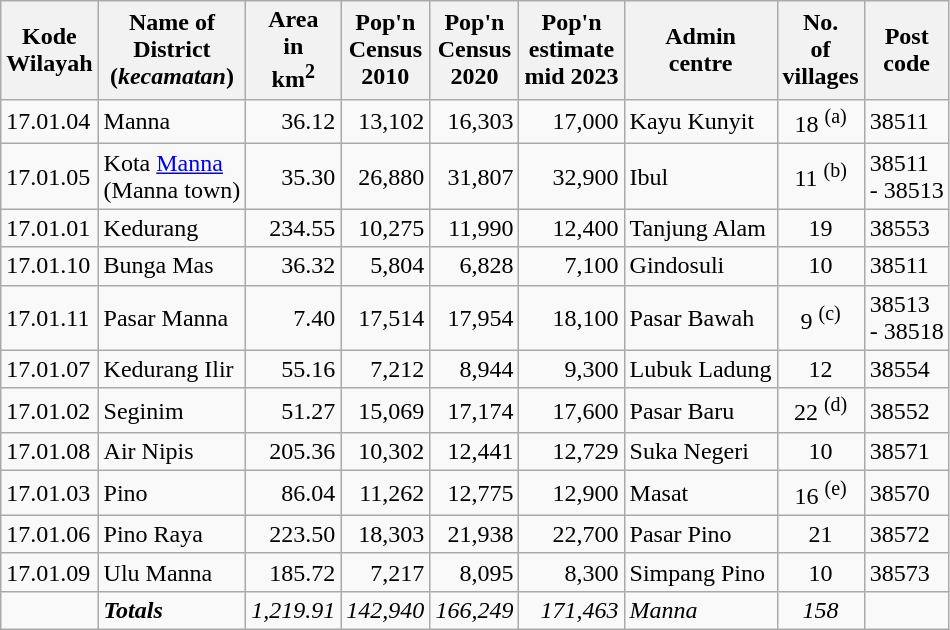<table class="sortable wikitable">
<tr>
<th>Kode <br>Wilayah</th>
<th>Name of<br>District<br>(<em>kecamatan</em>)</th>
<th>Area<br>in<br>km<sup>2</sup></th>
<th>Pop'n<br>Census<br>2010</th>
<th>Pop'n<br>Census<br>2020</th>
<th>Pop'n<br>estimate<br>mid 2023</th>
<th>Admin<br>centre</th>
<th>No.<br>of<br>villages</th>
<th>Post<br>code</th>
</tr>
<tr>
<td>17.01.04</td>
<td>Manna</td>
<td align="right">36.12</td>
<td align="right">13,102</td>
<td align="right">16,303</td>
<td align="right">17,000</td>
<td>Kayu Kunyit</td>
<td align="center">18 <sup>(a)</sup></td>
<td>38511</td>
</tr>
<tr>
<td>17.01.05</td>
<td>Kota <a href='#'>Manna</a> <br> (Manna town)</td>
<td align="right">35.30</td>
<td align="right">26,880</td>
<td align="right">31,807</td>
<td align="right">32,900</td>
<td>Ibul</td>
<td align="center">11 <sup>(b)</sup></td>
<td>38511<br>- 38513</td>
</tr>
<tr>
<td>17.01.01</td>
<td>Kedurang</td>
<td align="right">234.55</td>
<td align="right">10,275</td>
<td align="right">11,990</td>
<td align="right">12,400</td>
<td>Tanjung Alam</td>
<td align="center">19</td>
<td>38553</td>
</tr>
<tr>
<td>17.01.10</td>
<td>Bunga Mas</td>
<td align="right">36.32</td>
<td align="right">5,804</td>
<td align="right">6,828</td>
<td align="right">7,100</td>
<td>Gindosuli</td>
<td align="center">10</td>
<td>38511</td>
</tr>
<tr>
<td>17.01.11</td>
<td>Pasar Manna</td>
<td align="right">7.40</td>
<td align="right">17,514</td>
<td align="right">17,954</td>
<td align="right">18,100</td>
<td>Pasar Bawah</td>
<td align="center">9 <sup>(c)</sup></td>
<td>38513<br>- 38518</td>
</tr>
<tr>
<td>17.01.07</td>
<td>Kedurang Ilir</td>
<td align="right">55.16</td>
<td align="right">7,212</td>
<td align="right">8,944</td>
<td align="right">9,300</td>
<td>Lubuk Ladung</td>
<td align="center">12</td>
<td>38554</td>
</tr>
<tr>
<td>17.01.02</td>
<td>Seginim</td>
<td align="right">51.27</td>
<td align="right">15,069</td>
<td align="right">17,174</td>
<td align="right">17,600</td>
<td>Pasar Baru</td>
<td align="center">22 <sup>(d)</sup></td>
<td>38552</td>
</tr>
<tr>
<td>17.01.08</td>
<td>Air Nipis</td>
<td align="right">205.36</td>
<td align="right">10,302</td>
<td align="right">12,441</td>
<td align="right">12,729</td>
<td>Suka Negeri</td>
<td align="center">10</td>
<td>38571</td>
</tr>
<tr>
<td>17.01.03</td>
<td>Pino</td>
<td align="right">86.04</td>
<td align="right">11,262</td>
<td align="right">12,775</td>
<td align="right">12,900</td>
<td>Masat</td>
<td align="center">16 <sup>(e)</sup></td>
<td>38570</td>
</tr>
<tr>
<td>17.01.06</td>
<td>Pino Raya</td>
<td align="right">223.50</td>
<td align="right">18,303</td>
<td align="right">21,938</td>
<td align="right">22,700</td>
<td>Pasar Pino</td>
<td align="center">21</td>
<td>38572</td>
</tr>
<tr>
<td>17.01.09</td>
<td>Ulu Manna</td>
<td align="right">185.72</td>
<td align="right">7,217</td>
<td align="right">8,095</td>
<td align="right">8,300</td>
<td>Simpang Pino</td>
<td align="center">10</td>
<td>38573</td>
</tr>
<tr>
<td></td>
<td><strong><em>Totals</em></strong></td>
<td align="right"><em>1,219.91</em></td>
<td align="right"><em>142,940</em></td>
<td align="right"><em>166,249</em></td>
<td align="right"><em>171,463</em></td>
<td><em>Manna</em></td>
<td align="center"><em>158</em></td>
<td></td>
</tr>
</table>
